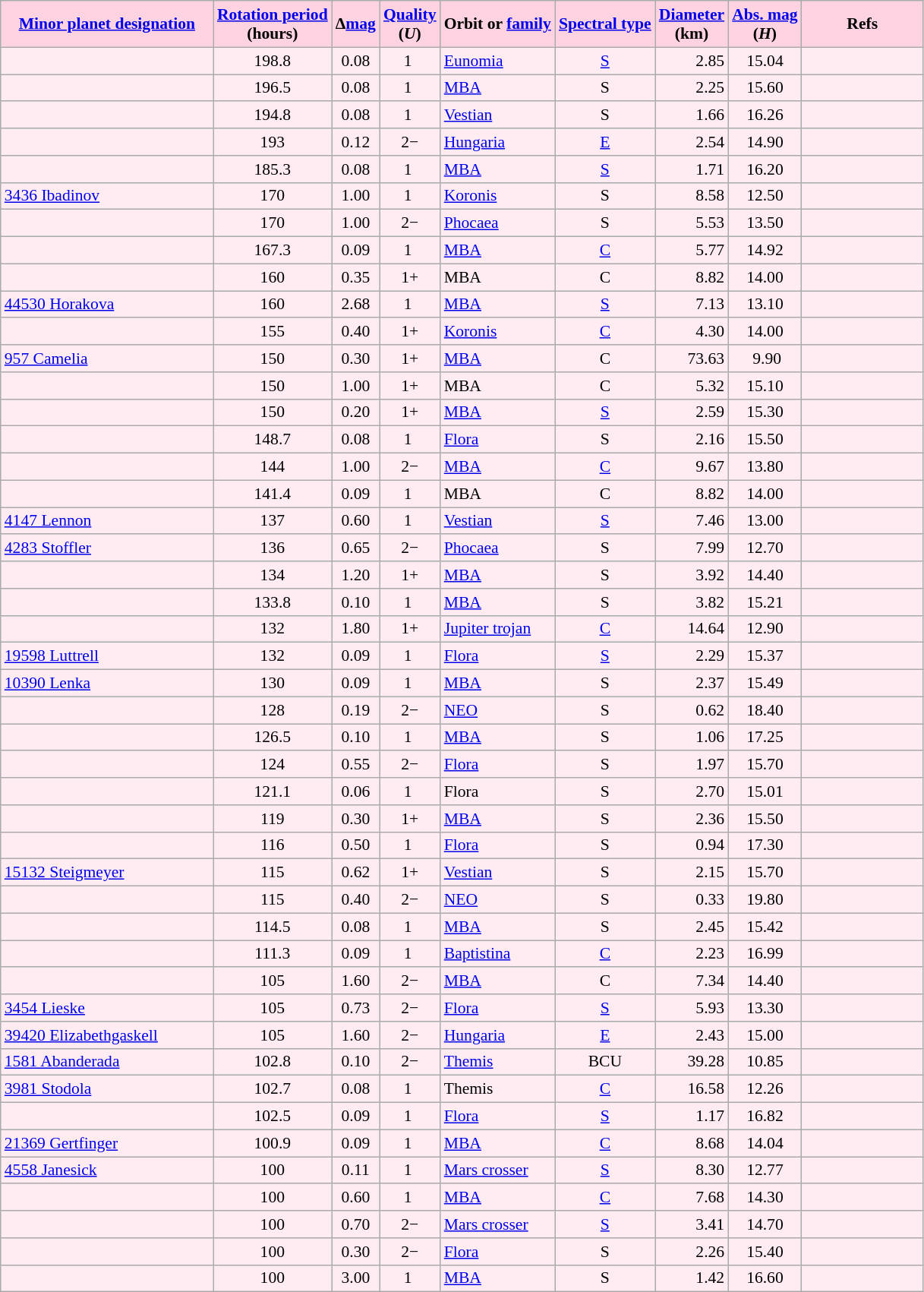<table class="wikitable" style="text-align: center; background-color: #FEECF2;  font-size: 0.9em;">
<tr>
<th width=180 style="background-color:#FDD3E1;"><a href='#'>Minor planet designation</a></th>
<th style="background-color: #FDD3E1;"><a href='#'>Rotation period</a><br>(hours)</th>
<th style="background-color: #FDD3E1;">Δ<a href='#'>mag</a></th>
<th style="background-color: #FDD3E1;"><a href='#'>Quality</a><br>(<em>U</em>)</th>
<th style="background-color: #FDD3E1;">Orbit or <a href='#'>family</a></th>
<th style="background-color: #FDD3E1;"><a href='#'>Spectral type</a></th>
<th style="background-color: #FDD3E1;"><a href='#'>Diameter</a><br>(km)</th>
<th style="background-color: #FDD3E1;"><a href='#'>Abs. mag</a><br>(<em>H</em>)</th>
<th width=100 style="background-color: #FDD3E1;">Refs</th>
</tr>
<tr id="51220">
<td align=left></td>
<td>198.8</td>
<td>0.08</td>
<td>1 </td>
<td align=left><a href='#'>Eunomia</a></td>
<td><a href='#'>S</a></td>
<td align=right>2.85</td>
<td>15.04</td>
<td></td>
</tr>
<tr id="90585">
<td align=left></td>
<td>196.5</td>
<td>0.08</td>
<td>1 </td>
<td align=left><a href='#'>MBA</a> </td>
<td>S</td>
<td align=right>2.25</td>
<td>15.60</td>
<td></td>
</tr>
<tr id="109362">
<td align=left></td>
<td>194.8</td>
<td>0.08</td>
<td>1 </td>
<td align=left><a href='#'>Vestian</a></td>
<td>S</td>
<td align=right>1.66</td>
<td>16.26</td>
<td></td>
</tr>
<tr id="33816">
<td align=left></td>
<td>193</td>
<td>0.12</td>
<td>2−</td>
<td align=left><a href='#'>Hungaria</a></td>
<td><a href='#'>E</a></td>
<td align=right>2.54</td>
<td>14.90</td>
<td></td>
</tr>
<tr id="60949">
<td align=left></td>
<td>185.3</td>
<td>0.08</td>
<td>1 </td>
<td align=left><a href='#'>MBA</a> </td>
<td><a href='#'>S</a></td>
<td align=right>1.71</td>
<td>16.20</td>
<td></td>
</tr>
<tr id="3436">
<td align=left><a href='#'>3436 Ibadinov</a></td>
<td>170</td>
<td>1.00</td>
<td>1 </td>
<td align=left><a href='#'>Koronis</a></td>
<td>S</td>
<td align=right>8.58</td>
<td>12.50</td>
<td></td>
</tr>
<tr id="16558">
<td align=left></td>
<td>170</td>
<td>1.00</td>
<td>2−</td>
<td align=left><a href='#'>Phocaea</a></td>
<td>S</td>
<td align=right>5.53</td>
<td>13.50</td>
<td></td>
</tr>
<tr id="104296">
<td align=left></td>
<td>167.3</td>
<td>0.09</td>
<td>1 </td>
<td align=left><a href='#'>MBA</a> </td>
<td><a href='#'>C</a></td>
<td align=right>5.77</td>
<td>14.92</td>
<td></td>
</tr>
<tr id="29019">
<td align=left></td>
<td>160</td>
<td>0.35</td>
<td>1+</td>
<td align=left>MBA </td>
<td>C</td>
<td align=right>8.82</td>
<td>14.00</td>
<td></td>
</tr>
<tr id="44530">
<td align=left><a href='#'>44530 Horakova</a></td>
<td>160</td>
<td>2.68</td>
<td>1 </td>
<td align=left><a href='#'>MBA</a> </td>
<td><a href='#'>S</a></td>
<td align=right>7.13</td>
<td>13.10</td>
<td></td>
</tr>
<tr id="33108">
<td align=left></td>
<td>155</td>
<td>0.40</td>
<td>1+</td>
<td align=left><a href='#'>Koronis</a></td>
<td><a href='#'>C</a></td>
<td align=right>4.30</td>
<td>14.00</td>
<td></td>
</tr>
<tr id="957">
<td align=left><a href='#'>957 Camelia</a></td>
<td>150</td>
<td>0.30</td>
<td>1+</td>
<td align=left><a href='#'>MBA</a> </td>
<td>C</td>
<td align=right>73.63</td>
<td> 9.90</td>
<td></td>
</tr>
<tr id="77216">
<td align=left></td>
<td>150</td>
<td>1.00</td>
<td>1+</td>
<td align=left>MBA </td>
<td>C</td>
<td align=right>5.32</td>
<td>15.10</td>
<td></td>
</tr>
<tr id="79782">
<td align=left></td>
<td>150</td>
<td>0.20</td>
<td>1+</td>
<td align=left><a href='#'>MBA</a> </td>
<td><a href='#'>S</a></td>
<td align=right>2.59</td>
<td>15.30</td>
<td></td>
</tr>
<tr id="57453">
<td align=left></td>
<td>148.7</td>
<td>0.08</td>
<td>1 </td>
<td align=left><a href='#'>Flora</a></td>
<td>S</td>
<td align=right>2.16</td>
<td>15.50</td>
<td></td>
</tr>
<tr id="49586">
<td align=left></td>
<td>144</td>
<td>1.00</td>
<td>2−</td>
<td align=left><a href='#'>MBA</a> </td>
<td><a href='#'>C</a></td>
<td align=right>9.67</td>
<td>13.80</td>
<td></td>
</tr>
<tr id="72823">
<td align=left></td>
<td>141.4</td>
<td>0.09</td>
<td>1 </td>
<td align=left>MBA </td>
<td>C</td>
<td align=right>8.82</td>
<td>14.00</td>
<td></td>
</tr>
<tr id="4147">
<td align=left><a href='#'>4147 Lennon</a></td>
<td>137</td>
<td>0.60</td>
<td>1 </td>
<td align=left><a href='#'>Vestian</a></td>
<td><a href='#'>S</a></td>
<td align=right>7.46</td>
<td>13.00</td>
<td></td>
</tr>
<tr id="4283">
<td align=left><a href='#'>4283 Stoffler</a></td>
<td>136</td>
<td>0.65</td>
<td>2−</td>
<td align=left><a href='#'>Phocaea</a></td>
<td>S</td>
<td align=right>7.99</td>
<td>12.70</td>
<td></td>
</tr>
<tr id="27005">
<td align=left></td>
<td>134</td>
<td>1.20</td>
<td>1+</td>
<td align=left><a href='#'>MBA</a> </td>
<td>S</td>
<td align=right>3.92</td>
<td>14.40</td>
<td></td>
</tr>
<tr id="15241">
<td align=left></td>
<td>133.8</td>
<td>0.10</td>
<td>1 </td>
<td align=left><a href='#'>MBA</a> </td>
<td>S</td>
<td align=right>3.82</td>
<td>15.21</td>
<td></td>
</tr>
<tr id="200032">
<td align=left></td>
<td>132</td>
<td>1.80</td>
<td>1+</td>
<td align=left><a href='#'>Jupiter trojan</a></td>
<td><a href='#'>C</a></td>
<td align=right>14.64</td>
<td>12.90</td>
<td></td>
</tr>
<tr id="19598">
<td align=left><a href='#'>19598 Luttrell</a></td>
<td>132</td>
<td>0.09</td>
<td>1 </td>
<td align=left><a href='#'>Flora</a></td>
<td><a href='#'>S</a></td>
<td align=right>2.29</td>
<td>15.37</td>
<td></td>
</tr>
<tr id="10390">
<td align=left><a href='#'>10390 Lenka</a></td>
<td>130</td>
<td>0.09</td>
<td>1 </td>
<td align=left><a href='#'>MBA</a> </td>
<td>S</td>
<td align=right>2.37</td>
<td>15.49</td>
<td></td>
</tr>
<tr id="496174">
<td align=left></td>
<td>128</td>
<td>0.19</td>
<td>2−</td>
<td align=left><a href='#'>NEO</a></td>
<td>S</td>
<td align=right>0.62</td>
<td>18.40</td>
<td></td>
</tr>
<tr id="279121">
<td align=left></td>
<td>126.5</td>
<td>0.10</td>
<td>1 </td>
<td align=left><a href='#'>MBA</a> </td>
<td>S</td>
<td align=right>1.06</td>
<td>17.25</td>
<td></td>
</tr>
<tr id="134549">
<td align=left></td>
<td>124</td>
<td>0.55</td>
<td>2−</td>
<td align=left><a href='#'>Flora</a></td>
<td>S</td>
<td align=right>1.97</td>
<td>15.70</td>
<td></td>
</tr>
<tr id="56056">
<td align=left></td>
<td>121.1</td>
<td>0.06</td>
<td>1 </td>
<td align=left>Flora</td>
<td>S</td>
<td align=right>2.70</td>
<td>15.01</td>
<td></td>
</tr>
<tr id="136992">
<td align=left></td>
<td>119</td>
<td>0.30</td>
<td>1+</td>
<td align=left><a href='#'>MBA</a> </td>
<td>S</td>
<td align=right>2.36</td>
<td>15.50</td>
<td></td>
</tr>
<tr id="377993">
<td align=left></td>
<td>116</td>
<td>0.50</td>
<td>1 </td>
<td align=left><a href='#'>Flora</a></td>
<td>S</td>
<td align=right>0.94</td>
<td>17.30</td>
<td></td>
</tr>
<tr id="15132">
<td align=left><a href='#'>15132 Steigmeyer</a></td>
<td>115</td>
<td>0.62</td>
<td>1+</td>
<td align=left><a href='#'>Vestian</a></td>
<td>S</td>
<td align=right>2.15</td>
<td>15.70</td>
<td></td>
</tr>
<tr id="2013 BE19">
<td align=left></td>
<td>115</td>
<td>0.40</td>
<td>2−</td>
<td align=left><a href='#'>NEO</a></td>
<td>S</td>
<td align=right>0.33</td>
<td>19.80</td>
<td></td>
</tr>
<tr id="52011">
<td align=left></td>
<td>114.5</td>
<td>0.08</td>
<td>1 </td>
<td align=left><a href='#'>MBA</a> </td>
<td>S</td>
<td align=right>2.45</td>
<td>15.42</td>
<td></td>
</tr>
<tr id="146975">
<td align=left></td>
<td>111.3</td>
<td>0.09</td>
<td>1 </td>
<td align=left><a href='#'>Baptistina</a></td>
<td><a href='#'>C</a></td>
<td align=right>2.23</td>
<td>16.99</td>
<td></td>
</tr>
<tr id="39240">
<td align=left></td>
<td>105</td>
<td>1.60</td>
<td>2−</td>
<td align=left><a href='#'>MBA</a> </td>
<td>C</td>
<td align=right>7.34</td>
<td>14.40</td>
<td></td>
</tr>
<tr id="3454">
<td align=left><a href='#'>3454 Lieske</a></td>
<td>105</td>
<td>0.73</td>
<td>2−</td>
<td align=left><a href='#'>Flora</a></td>
<td><a href='#'>S</a></td>
<td align=right>5.93</td>
<td>13.30</td>
<td></td>
</tr>
<tr id="39420">
<td align=left><a href='#'>39420 Elizabethgaskell</a></td>
<td>105</td>
<td>1.60</td>
<td>2−</td>
<td align=left><a href='#'>Hungaria</a></td>
<td><a href='#'>E</a></td>
<td align=right>2.43</td>
<td>15.00</td>
<td></td>
</tr>
<tr id="1581">
<td align=left><a href='#'>1581 Abanderada</a></td>
<td>102.8</td>
<td>0.10</td>
<td>2−</td>
<td align=left><a href='#'>Themis</a></td>
<td>BCU</td>
<td align=right>39.28</td>
<td>10.85</td>
<td></td>
</tr>
<tr id="3981">
<td align=left><a href='#'>3981 Stodola</a></td>
<td>102.7</td>
<td>0.08</td>
<td>1 </td>
<td align=left>Themis</td>
<td><a href='#'>C</a></td>
<td align=right>16.58</td>
<td>12.26</td>
<td></td>
</tr>
<tr id="98342">
<td align=left></td>
<td>102.5</td>
<td>0.09</td>
<td>1 </td>
<td align=left><a href='#'>Flora</a></td>
<td><a href='#'>S</a></td>
<td align=right>1.17</td>
<td>16.82</td>
<td></td>
</tr>
<tr id="21369">
<td align=left><a href='#'>21369 Gertfinger</a></td>
<td>100.9</td>
<td>0.09</td>
<td>1 </td>
<td align=left><a href='#'>MBA</a> </td>
<td><a href='#'>C</a></td>
<td align=right>8.68</td>
<td>14.04</td>
<td></td>
</tr>
<tr id="4558">
<td align=left><a href='#'>4558 Janesick</a></td>
<td>100</td>
<td>0.11</td>
<td>1 </td>
<td align=left><a href='#'>Mars crosser</a></td>
<td><a href='#'>S</a></td>
<td align=right>8.30</td>
<td>12.77</td>
<td></td>
</tr>
<tr id="32750">
<td align=left></td>
<td>100</td>
<td>0.60</td>
<td>1 </td>
<td align=left><a href='#'>MBA</a> </td>
<td><a href='#'>C</a></td>
<td align=right>7.68</td>
<td>14.30</td>
<td></td>
</tr>
<tr id="95711">
<td align=left></td>
<td>100</td>
<td>0.70</td>
<td>2−</td>
<td align=left><a href='#'>Mars crosser</a></td>
<td><a href='#'>S</a></td>
<td align=right>3.41</td>
<td>14.70</td>
<td></td>
</tr>
<tr id="90454">
<td align=left></td>
<td>100</td>
<td>0.30</td>
<td>2−</td>
<td align=left><a href='#'>Flora</a></td>
<td>S</td>
<td align=right>2.26</td>
<td>15.40</td>
<td></td>
</tr>
<tr id="80636">
<td align=left></td>
<td>100</td>
<td>3.00</td>
<td>1 </td>
<td align=left><a href='#'>MBA</a> </td>
<td>S</td>
<td align=right>1.42</td>
<td>16.60</td>
<td></td>
</tr>
</table>
